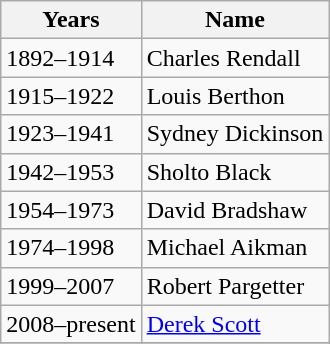<table class="wikitable">
<tr>
<th>Years</th>
<th>Name</th>
</tr>
<tr>
<td>1892–1914</td>
<td>Charles Rendall</td>
</tr>
<tr>
<td>1915–1922</td>
<td>Louis Berthon</td>
</tr>
<tr>
<td>1923–1941</td>
<td>Sydney Dickinson</td>
</tr>
<tr>
<td>1942–1953</td>
<td>Sholto Black</td>
</tr>
<tr>
<td>1954–1973</td>
<td>David Bradshaw</td>
</tr>
<tr>
<td>1974–1998</td>
<td>Michael Aikman</td>
</tr>
<tr>
<td>1999–2007</td>
<td>Robert Pargetter</td>
</tr>
<tr>
<td>2008–present</td>
<td><a href='#'>Derek Scott</a></td>
</tr>
<tr>
</tr>
</table>
